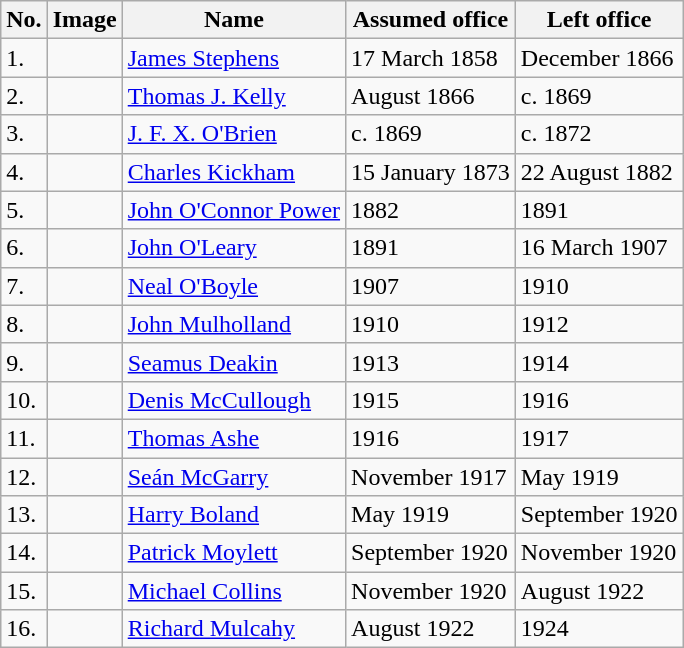<table class="wikitable">
<tr>
<th>No.</th>
<th>Image</th>
<th>Name</th>
<th>Assumed office</th>
<th>Left office</th>
</tr>
<tr>
<td>1.</td>
<td></td>
<td><a href='#'>James Stephens</a></td>
<td>17 March 1858</td>
<td>December 1866</td>
</tr>
<tr>
<td>2.</td>
<td></td>
<td><a href='#'>Thomas J. Kelly</a></td>
<td>August 1866</td>
<td>c. 1869</td>
</tr>
<tr>
<td>3.</td>
<td></td>
<td><a href='#'>J. F. X. O'Brien</a></td>
<td>c. 1869</td>
<td>c. 1872</td>
</tr>
<tr>
<td>4.</td>
<td></td>
<td><a href='#'>Charles Kickham</a></td>
<td>15 January 1873</td>
<td>22 August 1882</td>
</tr>
<tr>
<td>5.</td>
<td></td>
<td><a href='#'>John O'Connor Power</a></td>
<td>1882</td>
<td>1891</td>
</tr>
<tr>
<td>6.</td>
<td></td>
<td><a href='#'>John O'Leary</a></td>
<td>1891</td>
<td>16 March 1907</td>
</tr>
<tr>
<td>7.</td>
<td></td>
<td><a href='#'>Neal O'Boyle</a></td>
<td>1907</td>
<td>1910</td>
</tr>
<tr>
<td>8.</td>
<td></td>
<td><a href='#'>John Mulholland</a></td>
<td>1910</td>
<td>1912</td>
</tr>
<tr>
<td>9.</td>
<td></td>
<td><a href='#'>Seamus Deakin</a></td>
<td>1913</td>
<td>1914</td>
</tr>
<tr>
<td>10.</td>
<td></td>
<td><a href='#'>Denis McCullough</a></td>
<td>1915</td>
<td>1916</td>
</tr>
<tr>
<td>11.</td>
<td></td>
<td><a href='#'>Thomas Ashe</a></td>
<td>1916</td>
<td>1917</td>
</tr>
<tr>
<td>12.</td>
<td></td>
<td><a href='#'>Seán McGarry</a></td>
<td>November 1917</td>
<td>May 1919</td>
</tr>
<tr>
<td>13.</td>
<td></td>
<td><a href='#'>Harry Boland</a></td>
<td>May 1919</td>
<td>September 1920</td>
</tr>
<tr>
<td>14.</td>
<td></td>
<td><a href='#'>Patrick Moylett</a></td>
<td>September 1920</td>
<td>November 1920</td>
</tr>
<tr>
<td>15.</td>
<td></td>
<td><a href='#'>Michael Collins</a></td>
<td>November 1920</td>
<td>August 1922</td>
</tr>
<tr>
<td>16.</td>
<td></td>
<td><a href='#'>Richard Mulcahy</a></td>
<td>August 1922</td>
<td>1924</td>
</tr>
</table>
